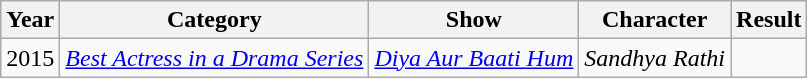<table class="wikitable sortable">
<tr>
<th>Year</th>
<th>Category</th>
<th>Show</th>
<th>Character</th>
<th>Result</th>
</tr>
<tr>
<td>2015</td>
<td><em><a href='#'>Best Actress in a Drama Series</a></em></td>
<td><em><a href='#'>Diya Aur Baati Hum</a></em></td>
<td><em>Sandhya Rathi</em></td>
<td></td>
</tr>
</table>
